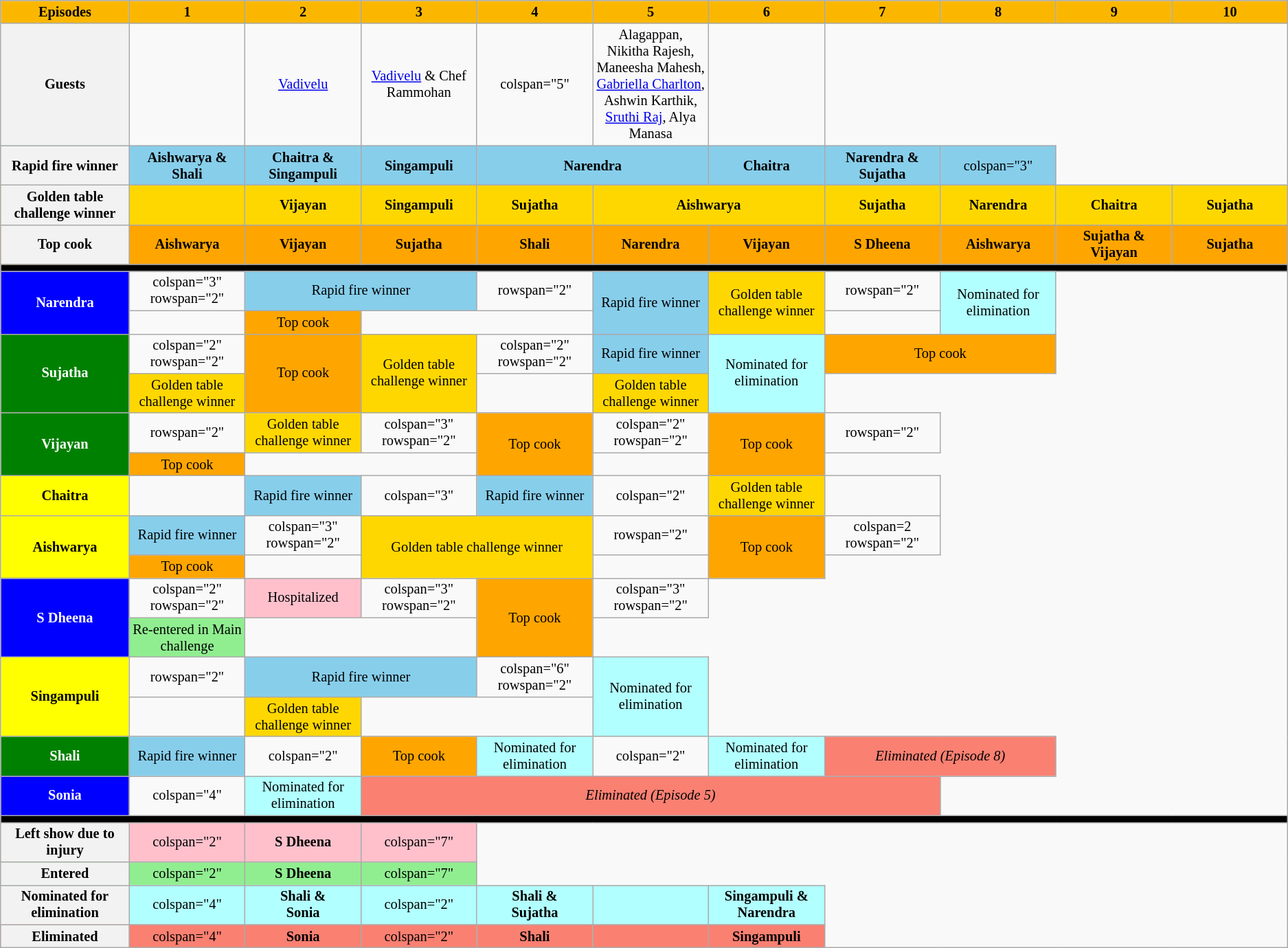<table class="wikitable" style="text-align:center;font-size:85%;">
<tr>
<th scope="col" style="background:#FBB700" width=10%>Episodes</th>
<th scope="col" style="background:#FBB700" width=9%>1</th>
<th scope="col" style="background:#FBB700" width=9%>2</th>
<th scope="col" style="background:#FBB700" width=9%>3</th>
<th scope="col" style="background:#FBB700" width=9%>4</th>
<th scope="col" style="background:#FBB700" width=9%>5</th>
<th scope="col" style="background:#FBB700" width=9%>6</th>
<th scope="col" style="background:#FBB700" width=9%>7</th>
<th scope="col" style="background:#FBB700" width=9%>8</th>
<th scope="col" style="background:#FBB700" width=9%>9</th>
<th scope="col" style="background:#FBB700" width=9%>10</th>
</tr>
<tr>
<th scope="row">Guests</th>
<td></td>
<td><a href='#'>Vadivelu</a></td>
<td><a href='#'>Vadivelu</a> & Chef Rammohan</td>
<td>colspan="5" </td>
<td>Alagappan, Nikitha Rajesh, Maneesha Mahesh, <a href='#'>Gabriella Charlton</a>, Ashwin Karthik, <a href='#'>Sruthi Raj</a>, Alya Manasa</td>
<td></td>
</tr>
<tr style="background:skyblue;">
<th scope="row">Rapid fire winner</th>
<td><strong>Aishwarya &<br>Shali</strong></td>
<td><strong>Chaitra &<br>Singampuli</strong></td>
<td><strong>Singampuli</strong></td>
<td colspan="2"><strong>Narendra</strong></td>
<td><strong>Chaitra</strong></td>
<td><strong>Narendra &<br>Sujatha</strong></td>
<td>colspan="3" </td>
</tr>
<tr style="background:gold;">
<th scope="row">Golden table challenge winner</th>
<td></td>
<td><strong>Vijayan</strong></td>
<td><strong>Singampuli</strong></td>
<td><strong>Sujatha</strong></td>
<td colspan="2"><strong>Aishwarya</strong></td>
<td><strong>Sujatha</strong></td>
<td><strong>Narendra</strong></td>
<td><strong>Chaitra</strong></td>
<td><strong>Sujatha</strong></td>
</tr>
<tr style="background:orange;">
<th scope="row">Top cook</th>
<td><strong>Aishwarya</strong></td>
<td><strong>Vijayan</strong></td>
<td><strong>Sujatha</strong></td>
<td><strong>Shali</strong></td>
<td><strong>Narendra</strong></td>
<td><strong>Vijayan</strong></td>
<td><strong>S Dheena</strong></td>
<td><strong>Aishwarya</strong></td>
<td><strong>Sujatha &<br>Vijayan</strong></td>
<td><strong>Sujatha</strong></td>
</tr>
<tr>
<td colspan="11" style="background:black;"></td>
</tr>
<tr>
<th scope="rowgroup" rowspan="2" style="background:blue;color:white;">Narendra</th>
<td>colspan="3" rowspan="2" </td>
<td colspan="2" style="background:skyblue;">Rapid fire winner</td>
<td>rowspan="2" </td>
<td rowspan="2" style="background:skyblue;">Rapid fire winner</td>
<td rowspan="2" style="background:gold;">Golden table challenge winner</td>
<td>rowspan="2" </td>
<td rowspan="2" style="background:#B2FFFF;">Nominated for elimination</td>
</tr>
<tr>
<td></td>
<td style="background:orange;">Top cook</td>
</tr>
<tr>
<th rowspan="2" scope="rowgroup" style="background:green;color:white;">Sujatha</th>
<td>colspan="2" rowspan="2" </td>
<td rowspan="2" style="background:orange;">Top cook</td>
<td rowspan="2" style="background:gold;">Golden table challenge winner</td>
<td>colspan="2" rowspan="2" </td>
<td style="background:skyblue;">Rapid fire winner</td>
<td rowspan="2" style="background:#B2FFFF;">Nominated for elimination</td>
<td colspan="2" style="background:orange;">Top cook</td>
</tr>
<tr>
<td style="background:gold;">Golden table challenge winner</td>
<td></td>
<td style="background:gold;">Golden table challenge winner</td>
</tr>
<tr>
<th scope="rowgroup" rowspan="2" style="background:green;color:white;">Vijayan</th>
<td>rowspan="2" </td>
<td style="background:gold;">Golden table challenge winner</td>
<td>colspan="3" rowspan="2" </td>
<td rowspan="2" style="background:orange;">Top cook</td>
<td>colspan="2" rowspan="2" </td>
<td rowspan="2" style="background: orange;">Top cook</td>
<td>rowspan="2" </td>
</tr>
<tr>
<td style="background:orange;">Top cook</td>
</tr>
<tr>
<th scope="rowgroup" style="background:yellow;">Chaitra</th>
<td></td>
<td style="background:skyblue;">Rapid fire winner</td>
<td>colspan="3" </td>
<td style="background:skyblue;">Rapid fire winner</td>
<td>colspan="2" </td>
<td style="background: gold;">Golden table challenge winner</td>
<td></td>
</tr>
<tr>
<th scope="rowgroup" rowspan="2" style="background:yellow;">Aishwarya</th>
<td style="background:skyblue;">Rapid fire winner</td>
<td>colspan="3" rowspan="2" </td>
<td colspan="2" rowspan="2" style="background:gold;">Golden table challenge winner</td>
<td>rowspan="2" </td>
<td rowspan="2" style="background:orange;">Top cook</td>
<td>colspan=2 rowspan="2" </td>
</tr>
<tr>
<td style="background:orange;">Top cook</td>
</tr>
<tr>
<th rowspan="2" scope="rowgroup" style="background:blue;color:white;">S Dheena</th>
<td>colspan="2" rowspan="2" </td>
<td style="background:pink;">Hospitalized</td>
<td>colspan="3" rowspan="2" </td>
<td rowspan="2" style="background:orange;">Top cook</td>
<td>colspan="3" rowspan="2" </td>
</tr>
<tr>
<td style="background:lightgreen;">Re-entered in Main challenge</td>
</tr>
<tr>
<th scope="rowgroup" rowspan="2" style="background:yellow;">Singampuli</th>
<td>rowspan="2" </td>
<td colspan="2" style="background:skyblue;">Rapid fire winner</td>
<td>colspan="6" rowspan="2" </td>
<td rowspan="2" style="background:#B2FFFF;">Nominated for elimination</td>
</tr>
<tr>
<td></td>
<td style="background:gold;">Golden table challenge winner</td>
</tr>
<tr>
<th scope="row" style="background:green;color:white;">Shali</th>
<td style="background:skyblue;">Rapid fire winner</td>
<td>colspan="2" </td>
<td style="background:orange;">Top cook</td>
<td style="background:#B2FFFF;">Nominated for elimination</td>
<td>colspan="2" </td>
<td style="background:#B2FFFF;">Nominated for elimination</td>
<td colspan="2" style="background:#FA8072"><em>Eliminated (Episode 8)</em></td>
</tr>
<tr>
<th scope="row" style="background:blue;color:white;">Sonia</th>
<td>colspan="4" </td>
<td style="background:#B2FFFF;">Nominated for elimination</td>
<td colspan="5" style="background:#FA8072"><em>Eliminated (Episode 5)</em></td>
</tr>
<tr>
<td colspan="11" style="background:black;"></td>
</tr>
<tr style="background:pink;">
<th scope="row">Left show due to injury</th>
<td>colspan="2" </td>
<td><strong>S Dheena</strong></td>
<td>colspan="7" </td>
</tr>
<tr style="background:lightgreen;">
<th scope="row">Entered</th>
<td>colspan="2" </td>
<td><strong>S Dheena</strong></td>
<td>colspan="7" </td>
</tr>
<tr style="background:#B2FFFF;">
<th scope="row">Nominated for elimination</th>
<td>colspan="4" </td>
<td><strong>Shali &<br>Sonia</strong></td>
<td>colspan="2" </td>
<td><strong>Shali &<br>Sujatha</strong></td>
<td></td>
<td><strong>Singampuli &<br>Narendra</strong></td>
</tr>
<tr style="background:salmon;">
<th scope="row">Eliminated</th>
<td>colspan="4" </td>
<td><strong>Sonia</strong></td>
<td>colspan="2" </td>
<td><strong>Shali</strong></td>
<td></td>
<td><strong>Singampuli</strong></td>
</tr>
</table>
